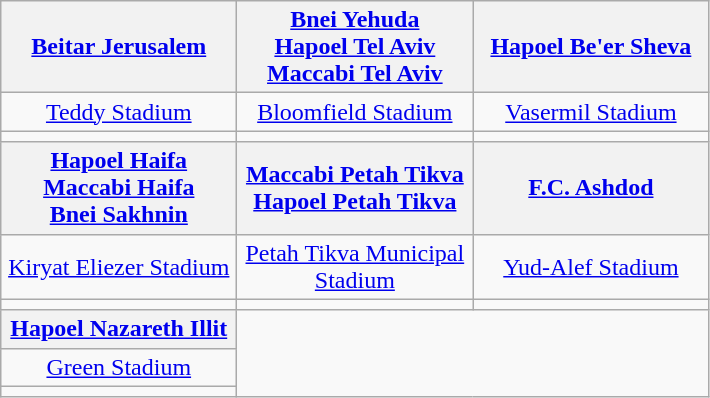<table class="wikitable" style="text-align:center">
<tr>
<th><a href='#'>Beitar Jerusalem</a></th>
<th><a href='#'>Bnei Yehuda</a><br> <a href='#'>Hapoel Tel Aviv</a><br> <a href='#'>Maccabi Tel Aviv</a></th>
<th><a href='#'>Hapoel Be'er Sheva</a></th>
</tr>
<tr>
<td width=150><a href='#'>Teddy Stadium</a><br></td>
<td width=150><a href='#'>Bloomfield Stadium</a><br></td>
<td width=150><a href='#'>Vasermil Stadium</a></td>
</tr>
<tr>
<td></td>
<td></td>
<td></td>
</tr>
<tr>
<th><a href='#'>Hapoel Haifa</a><br> <a href='#'>Maccabi Haifa</a><br> <a href='#'>Bnei Sakhnin</a></th>
<th><a href='#'>Maccabi Petah Tikva</a><br><a href='#'>Hapoel Petah Tikva</a></th>
<th><a href='#'>F.C. Ashdod</a></th>
</tr>
<tr>
<td width=150><a href='#'>Kiryat Eliezer Stadium</a><br></td>
<td width=150><a href='#'>Petah Tikva Municipal Stadium</a></td>
<td width=150><a href='#'>Yud-Alef Stadium</a></td>
</tr>
<tr>
<td></td>
<td></td>
<td></td>
</tr>
<tr>
<th><a href='#'>Hapoel Nazareth Illit</a></th>
</tr>
<tr>
<td width=150><a href='#'>Green Stadium</a></td>
</tr>
<tr>
<td></td>
</tr>
</table>
